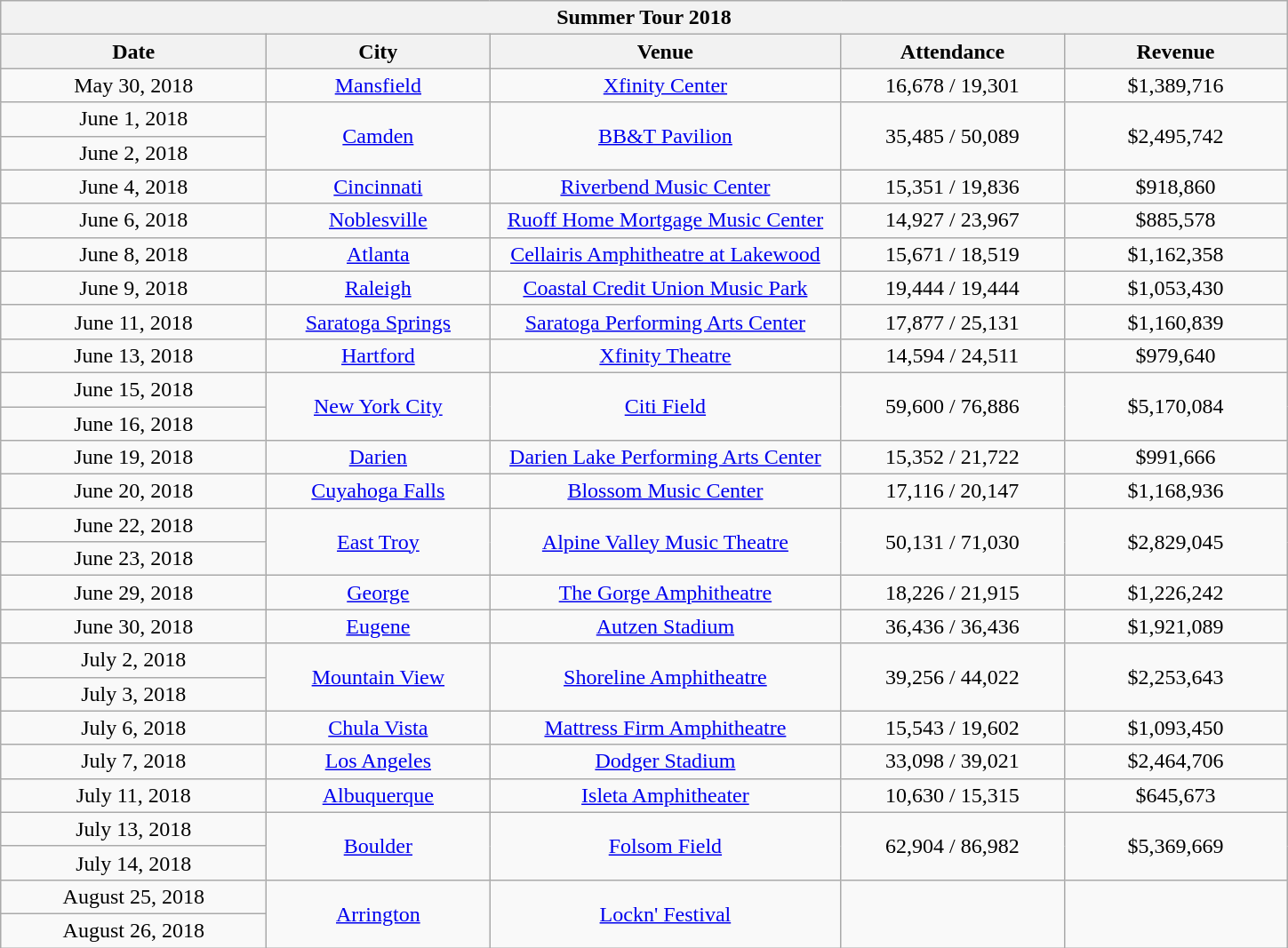<table class="wikitable" style="text-align:center;">
<tr>
<th colspan="5">Summer Tour 2018</th>
</tr>
<tr>
<th scope="col" style="width:12em;">Date</th>
<th scope="col" style="width:10em;">City</th>
<th scope="col" style="width:16em;">Venue</th>
<th scope="col" style="width:10em;">Attendance</th>
<th scope="col" style="width:10em;">Revenue</th>
</tr>
<tr>
<td>May 30, 2018</td>
<td><a href='#'>Mansfield</a></td>
<td><a href='#'>Xfinity Center</a></td>
<td>16,678 / 19,301</td>
<td>$1,389,716</td>
</tr>
<tr>
<td>June 1, 2018</td>
<td rowspan="2"><a href='#'>Camden</a></td>
<td rowspan="2"><a href='#'>BB&T Pavilion</a></td>
<td rowspan="2">35,485 / 50,089</td>
<td rowspan="2">$2,495,742</td>
</tr>
<tr>
<td>June 2, 2018</td>
</tr>
<tr>
<td>June 4, 2018</td>
<td><a href='#'>Cincinnati</a></td>
<td><a href='#'>Riverbend Music Center</a></td>
<td>15,351 / 19,836</td>
<td>$918,860</td>
</tr>
<tr>
<td>June 6, 2018</td>
<td><a href='#'>Noblesville</a></td>
<td><a href='#'>Ruoff Home Mortgage Music Center</a></td>
<td>14,927 / 23,967</td>
<td>$885,578</td>
</tr>
<tr>
<td>June 8, 2018</td>
<td><a href='#'>Atlanta</a></td>
<td><a href='#'>Cellairis Amphitheatre at Lakewood</a></td>
<td>15,671 / 18,519</td>
<td>$1,162,358</td>
</tr>
<tr>
<td>June 9, 2018</td>
<td><a href='#'>Raleigh</a></td>
<td><a href='#'>Coastal Credit Union Music Park</a></td>
<td>19,444 / 19,444</td>
<td>$1,053,430</td>
</tr>
<tr>
<td>June 11, 2018</td>
<td><a href='#'>Saratoga Springs</a></td>
<td><a href='#'>Saratoga Performing Arts Center</a></td>
<td>17,877 / 25,131</td>
<td>$1,160,839</td>
</tr>
<tr>
<td>June 13, 2018</td>
<td><a href='#'>Hartford</a></td>
<td><a href='#'>Xfinity Theatre</a></td>
<td>14,594 / 24,511</td>
<td>$979,640</td>
</tr>
<tr>
<td>June 15, 2018</td>
<td rowspan="2"><a href='#'>New York City</a></td>
<td rowspan="2"><a href='#'>Citi Field</a></td>
<td rowspan="2">59,600 / 76,886</td>
<td rowspan="2">$5,170,084</td>
</tr>
<tr>
<td>June 16, 2018</td>
</tr>
<tr>
<td>June 19, 2018</td>
<td><a href='#'>Darien</a></td>
<td><a href='#'>Darien Lake Performing Arts Center</a></td>
<td>15,352 / 21,722</td>
<td>$991,666</td>
</tr>
<tr>
<td>June 20, 2018</td>
<td><a href='#'>Cuyahoga Falls</a></td>
<td><a href='#'>Blossom Music Center</a></td>
<td>17,116 / 20,147</td>
<td>$1,168,936</td>
</tr>
<tr>
<td>June 22, 2018</td>
<td rowspan="2"><a href='#'>East Troy</a></td>
<td rowspan="2"><a href='#'>Alpine Valley Music Theatre</a></td>
<td rowspan="2">50,131 / 71,030</td>
<td rowspan="2">$2,829,045</td>
</tr>
<tr>
<td>June 23, 2018</td>
</tr>
<tr>
<td>June 29, 2018</td>
<td><a href='#'>George</a></td>
<td><a href='#'>The Gorge Amphitheatre</a></td>
<td>18,226 / 21,915</td>
<td>$1,226,242</td>
</tr>
<tr>
<td>June 30, 2018</td>
<td><a href='#'>Eugene</a></td>
<td><a href='#'>Autzen Stadium</a></td>
<td>36,436 / 36,436</td>
<td>$1,921,089</td>
</tr>
<tr>
<td>July 2, 2018</td>
<td rowspan="2"><a href='#'>Mountain View</a></td>
<td rowspan="2"><a href='#'>Shoreline Amphitheatre</a></td>
<td rowspan="2">39,256 / 44,022</td>
<td rowspan="2">$2,253,643</td>
</tr>
<tr>
<td>July 3, 2018</td>
</tr>
<tr>
<td>July 6, 2018</td>
<td><a href='#'>Chula Vista</a></td>
<td><a href='#'>Mattress Firm Amphitheatre</a></td>
<td>15,543 / 19,602</td>
<td>$1,093,450</td>
</tr>
<tr>
<td>July 7, 2018</td>
<td><a href='#'>Los Angeles</a></td>
<td><a href='#'>Dodger Stadium</a></td>
<td>33,098 / 39,021</td>
<td>$2,464,706</td>
</tr>
<tr>
<td>July 11, 2018</td>
<td><a href='#'>Albuquerque</a></td>
<td><a href='#'>Isleta Amphitheater</a></td>
<td>10,630 / 15,315</td>
<td>$645,673</td>
</tr>
<tr>
<td>July 13, 2018</td>
<td rowspan="2"><a href='#'>Boulder</a></td>
<td rowspan="2"><a href='#'>Folsom Field</a></td>
<td rowspan="2">62,904 / 86,982</td>
<td rowspan="2">$5,369,669</td>
</tr>
<tr>
<td>July 14, 2018</td>
</tr>
<tr>
<td>August 25, 2018</td>
<td rowspan="2"><a href='#'>Arrington</a></td>
<td rowspan="2"><a href='#'>Lockn' Festival</a></td>
<td rowspan="2"></td>
<td rowspan="2"></td>
</tr>
<tr>
<td>August 26, 2018</td>
</tr>
</table>
